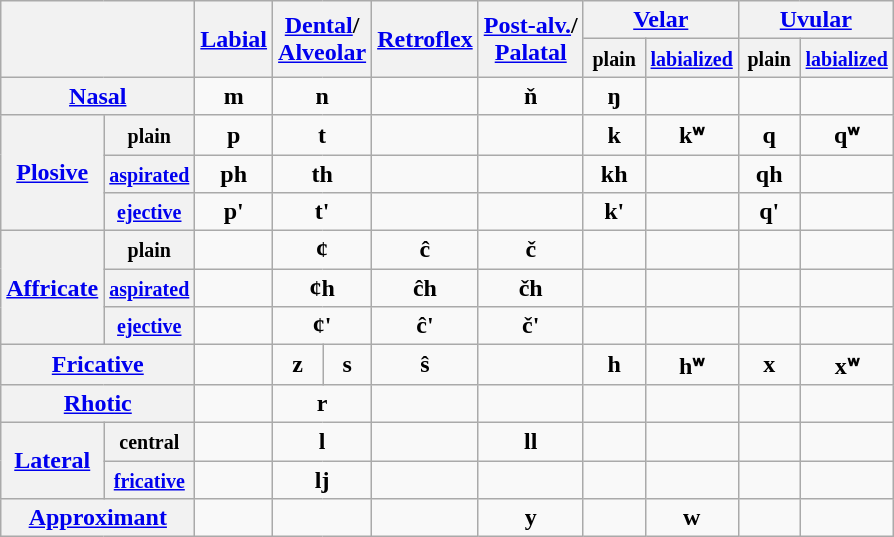<table class="wikitable">
<tr align="center">
<th rowspan=2 colspan=2> </th>
<th rowspan=2><a href='#'>Labial</a></th>
<th colspan="2" rowspan="2"><a href='#'>Dental</a>/<br><a href='#'>Alveolar</a></th>
<th rowspan="2"><a href='#'>Retroflex</a></th>
<th rowspan=2><a href='#'>Post-alv.</a>/<br><a href='#'>Palatal</a></th>
<th colspan=2><a href='#'>Velar</a></th>
<th colspan=2><a href='#'>Uvular</a></th>
</tr>
<tr align="center">
<th><small>plain</small></th>
<th><small><a href='#'>labialized</a></small></th>
<th><small>plain</small></th>
<th><small><a href='#'>labialized</a></small></th>
</tr>
<tr align="center">
<th colspan="2"><a href='#'>Nasal</a></th>
<td>  <strong>m</strong>  </td>
<td colspan="2">  <strong>n</strong>  </td>
<td> </td>
<td>  <strong>ň</strong>  </td>
<td>  <strong>ŋ</strong>  </td>
<td> </td>
<td> </td>
<td> </td>
</tr>
<tr align="center">
<th rowspan="3"><a href='#'>Plosive</a></th>
<th><small> plain</small></th>
<td>  <strong>p</strong>  </td>
<td colspan="2">  <strong>t</strong>  </td>
<td> </td>
<td> </td>
<td>  <strong>k</strong>  </td>
<td>  <strong>kʷ</strong>  </td>
<td>  <strong>q</strong>  </td>
<td>  <strong>qʷ</strong>  </td>
</tr>
<tr align="center">
<th><small><a href='#'>aspirated</a></small></th>
<td>  <strong>ph </strong>  </td>
<td colspan="2">  <strong>th</strong>  </td>
<td> </td>
<td> </td>
<td>  <strong>kh </strong>  </td>
<td> </td>
<td>  <strong>qh </strong>  </td>
<td> </td>
</tr>
<tr align="center">
<th><small> <a href='#'>ejective</a></small></th>
<td>  <strong>p' </strong>  </td>
<td colspan="2">  <strong>t' </strong>  </td>
<td> </td>
<td> </td>
<td>  <strong>k' </strong>  </td>
<td> </td>
<td>  <strong>q' </strong>  </td>
<td> </td>
</tr>
<tr align="center">
<th rowspan="3"><a href='#'>Affricate</a></th>
<th><small> plain</small></th>
<td> </td>
<td colspan="2">  <strong>¢</strong>  </td>
<td>  <strong>ĉ</strong>  </td>
<td>  <strong>č</strong>  </td>
<td> </td>
<td> </td>
<td> </td>
<td> </td>
</tr>
<tr align="center">
<th><small><a href='#'>aspirated</a></small></th>
<td> </td>
<td colspan="2">  <strong>¢h </strong>  </td>
<td>  <strong>ĉh </strong>  </td>
<td>  <strong>čh </strong>  </td>
<td> </td>
<td> </td>
<td> </td>
<td> </td>
</tr>
<tr align="center">
<th><small> <a href='#'>ejective</a></small></th>
<td> </td>
<td colspan="2">  <strong>¢' </strong>  </td>
<td>  <strong>ĉ' </strong>  </td>
<td>  <strong>č' </strong>  </td>
<td> </td>
<td> </td>
<td> </td>
<td> </td>
</tr>
<tr align="center">
<th colspan="2"><a href='#'>Fricative</a></th>
<td> </td>
<td>  <strong>z</strong>  </td>
<td>  <strong>s</strong>  </td>
<td>  <strong>ŝ</strong>  </td>
<td> </td>
<td>  <strong>h</strong>  </td>
<td>  <strong>hʷ</strong>  </td>
<td>  <strong>x</strong>  </td>
<td>  <strong>xʷ</strong>  </td>
</tr>
<tr align="center">
<th colspan="2"><a href='#'>Rhotic</a></th>
<td> </td>
<td colspan="2">  <strong>r</strong>  </td>
<td> </td>
<td> </td>
<td> </td>
<td> </td>
<td> </td>
<td> </td>
</tr>
<tr align="center">
<th rowspan="2"><a href='#'>Lateral</a></th>
<th><small>central</small></th>
<td> </td>
<td colspan="2">  <strong>l</strong>  </td>
<td> </td>
<td>  <strong>ll</strong>  </td>
<td> </td>
<td> </td>
<td> </td>
<td> </td>
</tr>
<tr align="center">
<th><small><a href='#'>fricative</a></small></th>
<td> </td>
<td colspan="2">  <strong>lj</strong>  </td>
<td> </td>
<td> </td>
<td> </td>
<td> </td>
<td> </td>
<td> </td>
</tr>
<tr align="center">
<th colspan="2"><a href='#'>Approximant</a></th>
<td> </td>
<td colspan="2"> </td>
<td> </td>
<td>  <strong>y</strong>  </td>
<td> </td>
<td>  <strong>w</strong>  </td>
<td> </td>
<td> </td>
</tr>
</table>
